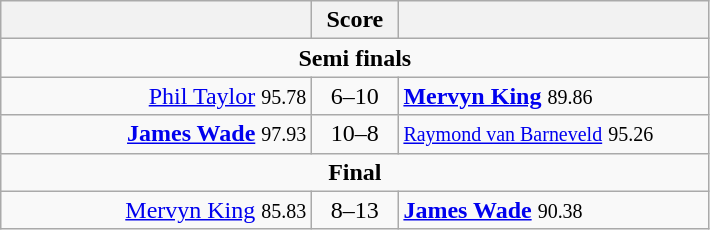<table class=wikitable style="text-align:center">
<tr>
<th width=200></th>
<th width=50>Score</th>
<th width=200></th>
</tr>
<tr align=center>
<td colspan="3"><strong>Semi finals</strong></td>
</tr>
<tr align=left>
<td align=right><a href='#'>Phil Taylor</a> <small><span>95.78</span></small> </td>
<td align=center>6–10</td>
<td> <strong><a href='#'>Mervyn King</a></strong> <small><span>89.86</span></small></td>
</tr>
<tr align=left>
<td align=right><strong><a href='#'>James Wade</a></strong> <small><span>97.93</span></small> </td>
<td align=center>10–8</td>
<td> <small><a href='#'>Raymond van Barneveld</a></small> <small><span>95.26</span></small></td>
</tr>
<tr align=center>
<td colspan="3"><strong>Final</strong></td>
</tr>
<tr align=left>
<td align=right><a href='#'>Mervyn King</a>  <small><span>85.83</span></small></td>
<td align=center>8–13</td>
<td> <strong><a href='#'>James Wade</a></strong> <small><span>90.38</span></small></td>
</tr>
</table>
